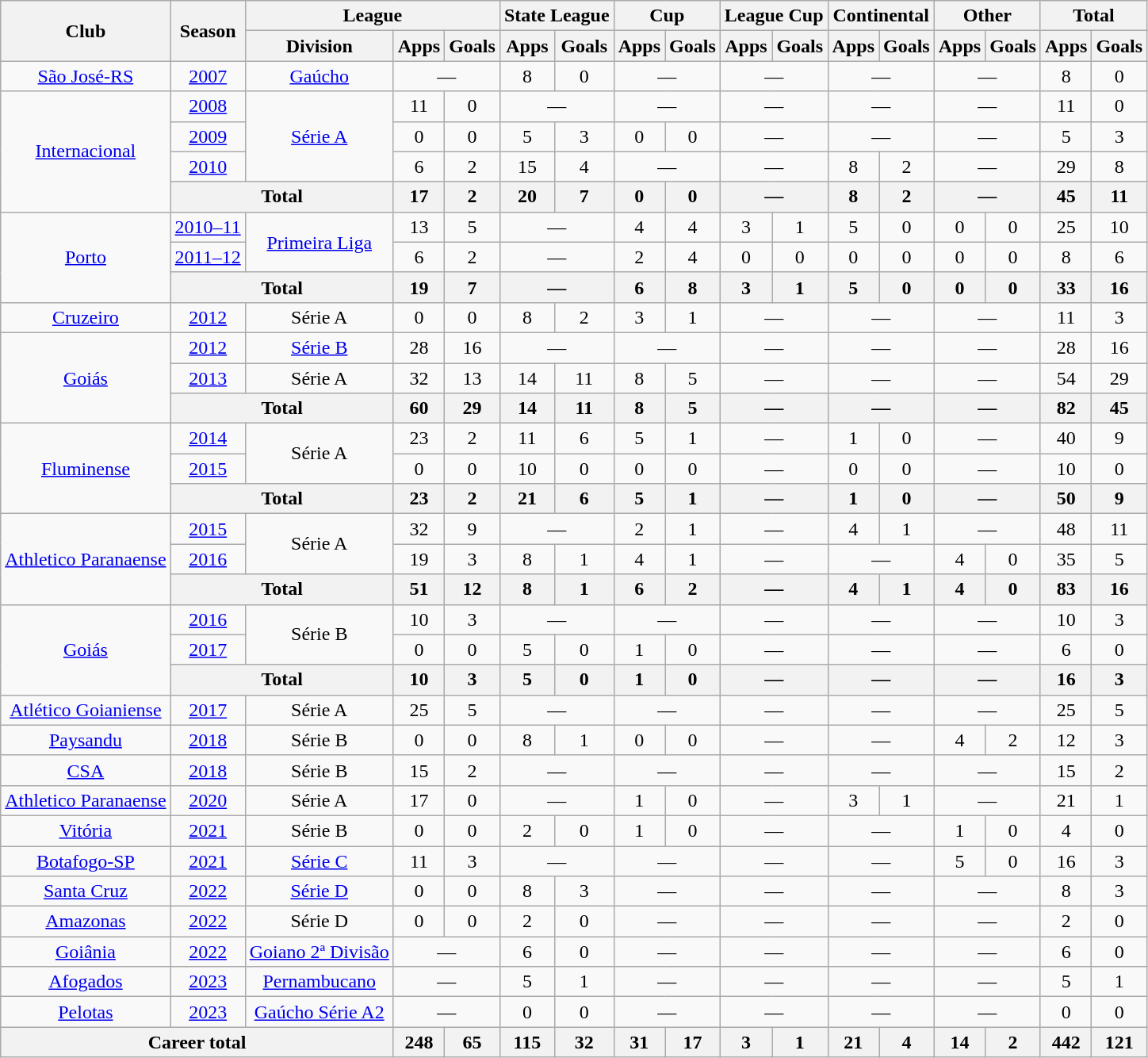<table class="wikitable" style="text-align: center;">
<tr>
<th rowspan="2">Club</th>
<th rowspan="2">Season</th>
<th colspan="3">League</th>
<th colspan="2">State League</th>
<th colspan="2">Cup</th>
<th colspan="2">League Cup</th>
<th colspan="2">Continental</th>
<th colspan="2">Other</th>
<th colspan="2">Total</th>
</tr>
<tr>
<th>Division</th>
<th>Apps</th>
<th>Goals</th>
<th>Apps</th>
<th>Goals</th>
<th>Apps</th>
<th>Goals</th>
<th>Apps</th>
<th>Goals</th>
<th>Apps</th>
<th>Goals</th>
<th>Apps</th>
<th>Goals</th>
<th>Apps</th>
<th>Goals</th>
</tr>
<tr>
<td><a href='#'>São José-RS</a></td>
<td><a href='#'>2007</a></td>
<td><a href='#'>Gaúcho</a></td>
<td colspan="2">—</td>
<td>8</td>
<td>0</td>
<td colspan="2">—</td>
<td colspan="2">—</td>
<td colspan="2">—</td>
<td colspan="2">—</td>
<td>8</td>
<td>0</td>
</tr>
<tr>
<td rowspan="4"><a href='#'>Internacional</a></td>
<td><a href='#'>2008</a></td>
<td rowspan="3"><a href='#'>Série A</a></td>
<td>11</td>
<td>0</td>
<td colspan="2">—</td>
<td colspan="2">—</td>
<td colspan="2">—</td>
<td colspan="2">—</td>
<td colspan="2">—</td>
<td>11</td>
<td>0</td>
</tr>
<tr>
<td><a href='#'>2009</a></td>
<td>0</td>
<td>0</td>
<td>5</td>
<td>3</td>
<td>0</td>
<td>0</td>
<td colspan="2">—</td>
<td colspan="2">—</td>
<td colspan="2">—</td>
<td>5</td>
<td>3</td>
</tr>
<tr>
<td><a href='#'>2010</a></td>
<td>6</td>
<td>2</td>
<td>15</td>
<td>4</td>
<td colspan="2">—</td>
<td colspan="2">—</td>
<td>8</td>
<td>2</td>
<td colspan="2">—</td>
<td>29</td>
<td>8</td>
</tr>
<tr>
<th colspan="2">Total</th>
<th>17</th>
<th>2</th>
<th>20</th>
<th>7</th>
<th>0</th>
<th>0</th>
<th colspan="2">—</th>
<th>8</th>
<th>2</th>
<th colspan="2">—</th>
<th>45</th>
<th>11</th>
</tr>
<tr>
<td rowspan="3"><a href='#'>Porto</a></td>
<td><a href='#'>2010–11</a></td>
<td rowspan="2"><a href='#'>Primeira Liga</a></td>
<td>13</td>
<td>5</td>
<td colspan="2">—</td>
<td>4</td>
<td>4</td>
<td>3</td>
<td>1</td>
<td>5</td>
<td>0</td>
<td>0</td>
<td>0</td>
<td>25</td>
<td>10</td>
</tr>
<tr>
<td><a href='#'>2011–12</a></td>
<td>6</td>
<td>2</td>
<td colspan="2">—</td>
<td>2</td>
<td>4</td>
<td>0</td>
<td>0</td>
<td>0</td>
<td>0</td>
<td>0</td>
<td>0</td>
<td>8</td>
<td>6</td>
</tr>
<tr>
<th colspan="2">Total</th>
<th>19</th>
<th>7</th>
<th colspan="2">—</th>
<th>6</th>
<th>8</th>
<th>3</th>
<th>1</th>
<th>5</th>
<th>0</th>
<th>0</th>
<th>0</th>
<th>33</th>
<th>16</th>
</tr>
<tr>
<td><a href='#'>Cruzeiro</a></td>
<td><a href='#'>2012</a></td>
<td>Série A</td>
<td>0</td>
<td>0</td>
<td>8</td>
<td>2</td>
<td>3</td>
<td>1</td>
<td colspan="2">—</td>
<td colspan="2">—</td>
<td colspan="2">—</td>
<td>11</td>
<td>3</td>
</tr>
<tr>
<td rowspan="3"><a href='#'>Goiás</a></td>
<td><a href='#'>2012</a></td>
<td><a href='#'>Série B</a></td>
<td>28</td>
<td>16</td>
<td colspan="2">—</td>
<td colspan="2">—</td>
<td colspan="2">—</td>
<td colspan="2">—</td>
<td colspan="2">—</td>
<td>28</td>
<td>16</td>
</tr>
<tr>
<td><a href='#'>2013</a></td>
<td>Série A</td>
<td>32</td>
<td>13</td>
<td>14</td>
<td>11</td>
<td>8</td>
<td>5</td>
<td colspan="2">—</td>
<td colspan="2">—</td>
<td colspan="2">—</td>
<td>54</td>
<td>29</td>
</tr>
<tr>
<th colspan="2">Total</th>
<th>60</th>
<th>29</th>
<th>14</th>
<th>11</th>
<th>8</th>
<th>5</th>
<th colspan="2">—</th>
<th colspan="2">—</th>
<th colspan="2">—</th>
<th>82</th>
<th>45</th>
</tr>
<tr>
<td rowspan="3"><a href='#'>Fluminense</a></td>
<td><a href='#'>2014</a></td>
<td rowspan="2">Série A</td>
<td>23</td>
<td>2</td>
<td>11</td>
<td>6</td>
<td>5</td>
<td>1</td>
<td colspan="2">—</td>
<td>1</td>
<td>0</td>
<td colspan="2">—</td>
<td>40</td>
<td>9</td>
</tr>
<tr>
<td><a href='#'>2015</a></td>
<td>0</td>
<td>0</td>
<td>10</td>
<td>0</td>
<td>0</td>
<td>0</td>
<td colspan="2">—</td>
<td>0</td>
<td>0</td>
<td colspan="2">—</td>
<td>10</td>
<td>0</td>
</tr>
<tr>
<th colspan="2">Total</th>
<th>23</th>
<th>2</th>
<th>21</th>
<th>6</th>
<th>5</th>
<th>1</th>
<th colspan="2">—</th>
<th>1</th>
<th>0</th>
<th colspan="2">—</th>
<th>50</th>
<th>9</th>
</tr>
<tr>
<td rowspan="3"><a href='#'>Athletico Paranaense</a></td>
<td><a href='#'>2015</a></td>
<td rowspan="2">Série A</td>
<td>32</td>
<td>9</td>
<td colspan="2">—</td>
<td>2</td>
<td>1</td>
<td colspan="2">—</td>
<td>4</td>
<td>1</td>
<td colspan="2">—</td>
<td>48</td>
<td>11</td>
</tr>
<tr>
<td><a href='#'>2016</a></td>
<td>19</td>
<td>3</td>
<td>8</td>
<td>1</td>
<td>4</td>
<td>1</td>
<td colspan="2">—</td>
<td colspan="2">—</td>
<td>4</td>
<td>0</td>
<td>35</td>
<td>5</td>
</tr>
<tr>
<th colspan="2">Total</th>
<th>51</th>
<th>12</th>
<th>8</th>
<th>1</th>
<th>6</th>
<th>2</th>
<th colspan="2">—</th>
<th>4</th>
<th>1</th>
<th>4</th>
<th>0</th>
<th>83</th>
<th>16</th>
</tr>
<tr>
<td rowspan="3"><a href='#'>Goiás</a></td>
<td><a href='#'>2016</a></td>
<td rowspan="2">Série B</td>
<td>10</td>
<td>3</td>
<td colspan="2">—</td>
<td colspan="2">—</td>
<td colspan="2">—</td>
<td colspan="2">—</td>
<td colspan="2">—</td>
<td>10</td>
<td>3</td>
</tr>
<tr>
<td><a href='#'>2017</a></td>
<td>0</td>
<td>0</td>
<td>5</td>
<td>0</td>
<td>1</td>
<td>0</td>
<td colspan="2">—</td>
<td colspan="2">—</td>
<td colspan="2">—</td>
<td>6</td>
<td>0</td>
</tr>
<tr>
<th colspan="2">Total</th>
<th>10</th>
<th>3</th>
<th>5</th>
<th>0</th>
<th>1</th>
<th>0</th>
<th colspan="2">—</th>
<th colspan="2">—</th>
<th colspan="2">—</th>
<th>16</th>
<th>3</th>
</tr>
<tr>
<td><a href='#'>Atlético Goianiense</a></td>
<td><a href='#'>2017</a></td>
<td>Série A</td>
<td>25</td>
<td>5</td>
<td colspan="2">—</td>
<td colspan="2">—</td>
<td colspan="2">—</td>
<td colspan="2">—</td>
<td colspan="2">—</td>
<td>25</td>
<td>5</td>
</tr>
<tr>
<td><a href='#'>Paysandu</a></td>
<td><a href='#'>2018</a></td>
<td>Série B</td>
<td>0</td>
<td>0</td>
<td>8</td>
<td>1</td>
<td>0</td>
<td>0</td>
<td colspan="2">—</td>
<td colspan="2">—</td>
<td>4</td>
<td>2</td>
<td>12</td>
<td>3</td>
</tr>
<tr>
<td><a href='#'>CSA</a></td>
<td><a href='#'>2018</a></td>
<td>Série B</td>
<td>15</td>
<td>2</td>
<td colspan="2">—</td>
<td colspan="2">—</td>
<td colspan="2">—</td>
<td colspan="2">—</td>
<td colspan="2">—</td>
<td>15</td>
<td>2</td>
</tr>
<tr>
<td><a href='#'>Athletico Paranaense</a></td>
<td><a href='#'>2020</a></td>
<td>Série A</td>
<td>17</td>
<td>0</td>
<td colspan="2">—</td>
<td>1</td>
<td>0</td>
<td colspan="2">—</td>
<td>3</td>
<td>1</td>
<td colspan="2">—</td>
<td>21</td>
<td>1</td>
</tr>
<tr>
<td><a href='#'>Vitória</a></td>
<td><a href='#'>2021</a></td>
<td>Série B</td>
<td>0</td>
<td>0</td>
<td>2</td>
<td>0</td>
<td>1</td>
<td>0</td>
<td colspan="2">—</td>
<td colspan="2">—</td>
<td>1</td>
<td>0</td>
<td>4</td>
<td>0</td>
</tr>
<tr>
<td><a href='#'>Botafogo-SP</a></td>
<td><a href='#'>2021</a></td>
<td><a href='#'>Série C</a></td>
<td>11</td>
<td>3</td>
<td colspan="2">—</td>
<td colspan="2">—</td>
<td colspan="2">—</td>
<td colspan="2">—</td>
<td>5</td>
<td>0</td>
<td>16</td>
<td>3</td>
</tr>
<tr>
<td><a href='#'>Santa Cruz</a></td>
<td><a href='#'>2022</a></td>
<td><a href='#'>Série D</a></td>
<td>0</td>
<td>0</td>
<td>8</td>
<td>3</td>
<td colspan="2">—</td>
<td colspan="2">—</td>
<td colspan="2">—</td>
<td colspan="2">—</td>
<td>8</td>
<td>3</td>
</tr>
<tr>
<td><a href='#'>Amazonas</a></td>
<td><a href='#'>2022</a></td>
<td>Série D</td>
<td>0</td>
<td>0</td>
<td>2</td>
<td>0</td>
<td colspan="2">—</td>
<td colspan="2">—</td>
<td colspan="2">—</td>
<td colspan="2">—</td>
<td>2</td>
<td>0</td>
</tr>
<tr>
<td><a href='#'>Goiânia</a></td>
<td><a href='#'>2022</a></td>
<td><a href='#'>Goiano 2ª Divisão</a></td>
<td colspan="2">—</td>
<td>6</td>
<td>0</td>
<td colspan="2">—</td>
<td colspan="2">—</td>
<td colspan="2">—</td>
<td colspan="2">—</td>
<td>6</td>
<td>0</td>
</tr>
<tr>
<td><a href='#'>Afogados</a></td>
<td><a href='#'>2023</a></td>
<td><a href='#'>Pernambucano</a></td>
<td colspan="2">—</td>
<td>5</td>
<td>1</td>
<td colspan="2">—</td>
<td colspan="2">—</td>
<td colspan="2">—</td>
<td colspan="2">—</td>
<td>5</td>
<td>1</td>
</tr>
<tr>
<td><a href='#'>Pelotas</a></td>
<td><a href='#'>2023</a></td>
<td><a href='#'>Gaúcho Série A2</a></td>
<td colspan="2">—</td>
<td>0</td>
<td>0</td>
<td colspan="2">—</td>
<td colspan="2">—</td>
<td colspan="2">—</td>
<td colspan="2">—</td>
<td>0</td>
<td>0</td>
</tr>
<tr>
<th colspan="3">Career total</th>
<th>248</th>
<th>65</th>
<th>115</th>
<th>32</th>
<th>31</th>
<th>17</th>
<th>3</th>
<th>1</th>
<th>21</th>
<th>4</th>
<th>14</th>
<th>2</th>
<th>442</th>
<th>121</th>
</tr>
</table>
